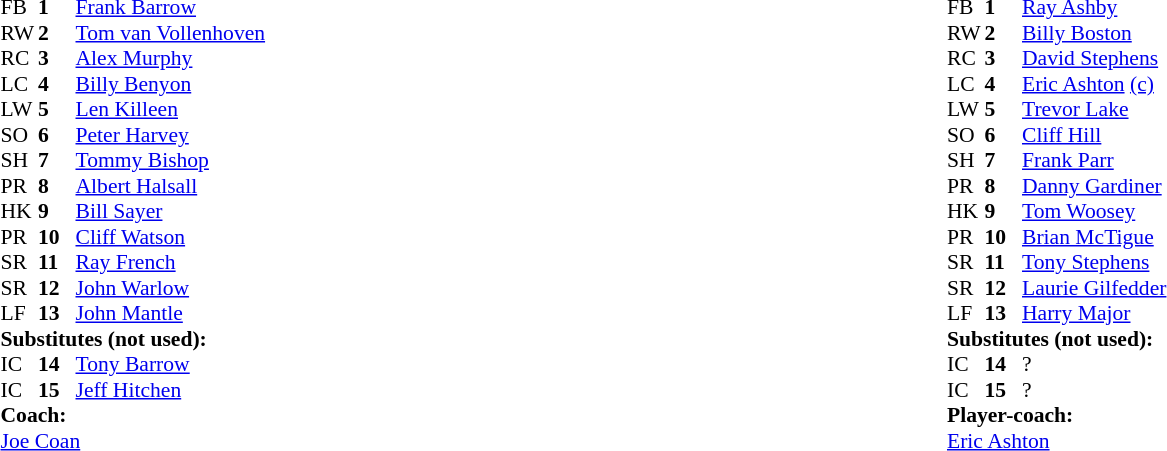<table width="100%">
<tr>
<td valign="top" width="50%"><br><table style="font-size: 90%" cellspacing="0" cellpadding="0">
<tr>
<th width="25"></th>
<th width="25"></th>
</tr>
<tr>
<td>FB</td>
<td><strong>1</strong></td>
<td><a href='#'>Frank Barrow</a></td>
</tr>
<tr>
<td>RW</td>
<td><strong>2</strong></td>
<td><a href='#'>Tom van Vollenhoven</a></td>
</tr>
<tr>
<td>RC</td>
<td><strong>3</strong></td>
<td><a href='#'>Alex Murphy</a></td>
</tr>
<tr>
<td>LC</td>
<td><strong>4</strong></td>
<td><a href='#'>Billy Benyon</a></td>
</tr>
<tr>
<td>LW</td>
<td><strong>5</strong></td>
<td><a href='#'>Len Killeen</a></td>
</tr>
<tr>
<td>SO</td>
<td><strong>6</strong></td>
<td><a href='#'>Peter Harvey</a></td>
</tr>
<tr>
<td>SH</td>
<td><strong>7</strong></td>
<td><a href='#'>Tommy Bishop</a></td>
</tr>
<tr>
<td>PR</td>
<td><strong>8</strong></td>
<td><a href='#'>Albert Halsall</a></td>
</tr>
<tr>
<td>HK</td>
<td><strong>9</strong></td>
<td><a href='#'>Bill Sayer</a></td>
</tr>
<tr>
<td>PR</td>
<td><strong>10</strong></td>
<td><a href='#'>Cliff Watson</a></td>
</tr>
<tr>
<td>SR</td>
<td><strong>11</strong></td>
<td><a href='#'>Ray French</a></td>
</tr>
<tr>
<td>SR</td>
<td><strong>12</strong></td>
<td><a href='#'>John Warlow</a></td>
</tr>
<tr>
<td>LF</td>
<td><strong>13</strong></td>
<td><a href='#'>John Mantle</a></td>
</tr>
<tr>
<td colspan=3><strong>Substitutes (not used):</strong></td>
</tr>
<tr>
<td>IC</td>
<td><strong>14</strong></td>
<td><a href='#'>Tony Barrow</a></td>
</tr>
<tr>
<td>IC</td>
<td><strong>15</strong></td>
<td><a href='#'>Jeff Hitchen</a></td>
</tr>
<tr>
<td colspan=3><strong>Coach:</strong></td>
</tr>
<tr>
<td colspan="4"><a href='#'>Joe Coan</a></td>
</tr>
</table>
</td>
<td valign="top" width="50%"><br><table style="font-size: 90%" cellspacing="0" cellpadding="0">
<tr>
<th width="25"></th>
<th width="25"></th>
</tr>
<tr>
<td>FB</td>
<td><strong>1</strong></td>
<td><a href='#'>Ray Ashby</a></td>
</tr>
<tr>
<td>RW</td>
<td><strong>2</strong></td>
<td><a href='#'>Billy Boston</a></td>
</tr>
<tr>
<td>RC</td>
<td><strong>3</strong></td>
<td><a href='#'>David Stephens</a></td>
</tr>
<tr>
<td>LC</td>
<td><strong>4</strong></td>
<td><a href='#'>Eric Ashton</a> <a href='#'>(c)</a></td>
</tr>
<tr>
<td>LW</td>
<td><strong>5</strong></td>
<td><a href='#'>Trevor Lake</a></td>
</tr>
<tr>
<td>SO</td>
<td><strong>6</strong></td>
<td><a href='#'>Cliff Hill</a></td>
</tr>
<tr>
<td>SH</td>
<td><strong>7</strong></td>
<td><a href='#'>Frank Parr</a></td>
</tr>
<tr>
<td>PR</td>
<td><strong>8</strong></td>
<td><a href='#'>Danny Gardiner</a></td>
</tr>
<tr>
<td>HK</td>
<td><strong>9</strong></td>
<td><a href='#'>Tom Woosey</a></td>
</tr>
<tr>
<td>PR</td>
<td><strong>10</strong></td>
<td><a href='#'>Brian McTigue</a></td>
</tr>
<tr>
<td>SR</td>
<td><strong>11</strong></td>
<td><a href='#'>Tony Stephens</a></td>
</tr>
<tr>
<td>SR</td>
<td><strong>12</strong></td>
<td><a href='#'>Laurie Gilfedder</a></td>
</tr>
<tr>
<td>LF</td>
<td><strong>13</strong></td>
<td><a href='#'>Harry Major</a></td>
</tr>
<tr>
<td colspan=3><strong>Substitutes (not used):</strong></td>
</tr>
<tr>
<td>IC</td>
<td><strong>14</strong></td>
<td>?</td>
</tr>
<tr>
<td>IC</td>
<td><strong>15</strong></td>
<td>?</td>
</tr>
<tr>
<td colspan=3><strong>Player-coach:</strong></td>
</tr>
<tr>
<td colspan="4"><a href='#'>Eric Ashton</a></td>
</tr>
</table>
</td>
</tr>
</table>
